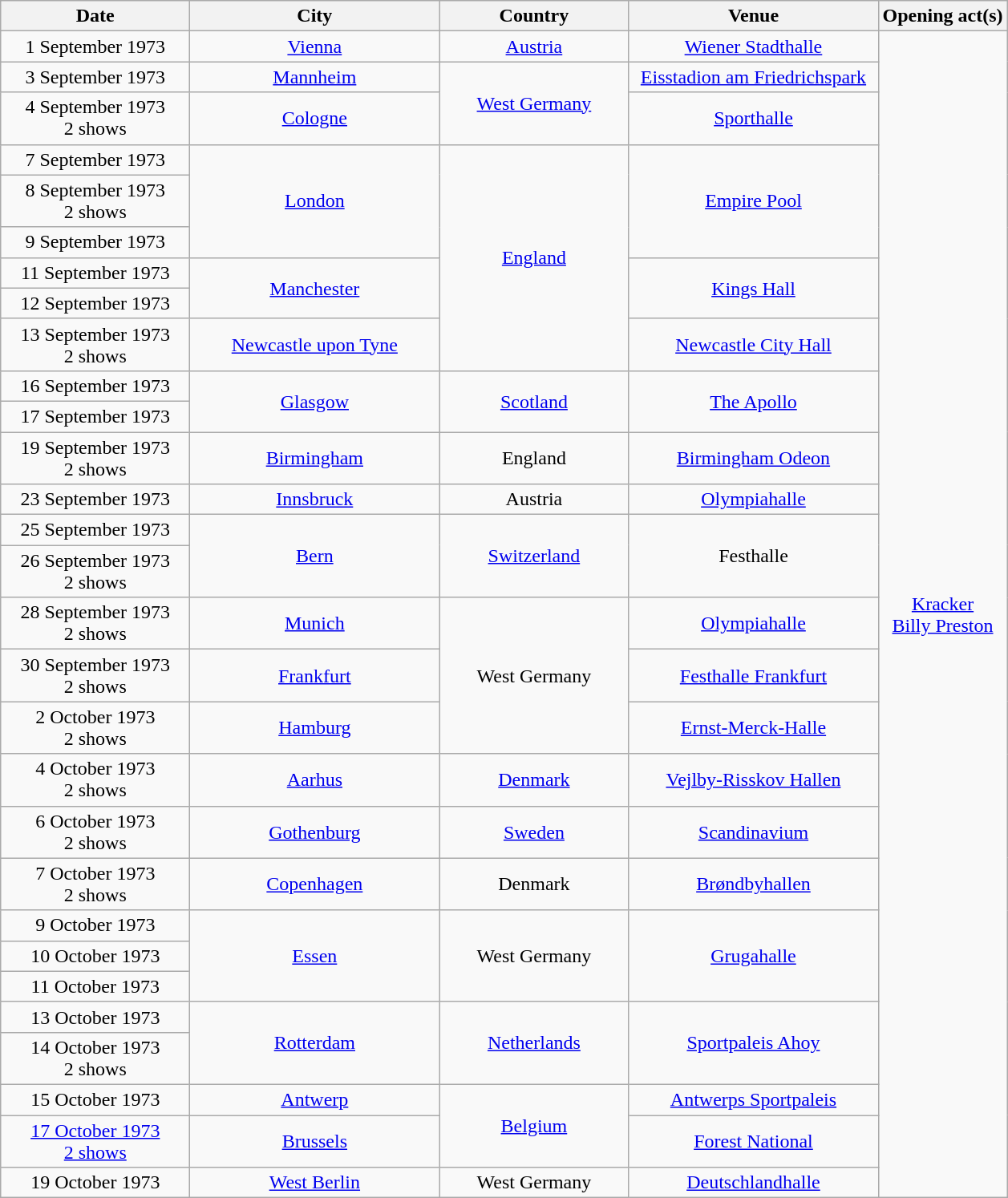<table class="wikitable" style="text-align:center;">
<tr>
<th width="150">Date</th>
<th width="200">City</th>
<th width="150">Country</th>
<th width="200">Venue</th>
<th>Opening act(s)</th>
</tr>
<tr>
<td>1 September 1973</td>
<td><a href='#'>Vienna</a></td>
<td><a href='#'>Austria</a></td>
<td><a href='#'>Wiener Stadthalle</a></td>
<td rowspan="29"><a href='#'>Kracker</a><br><a href='#'>Billy Preston</a></td>
</tr>
<tr>
<td>3 September 1973</td>
<td><a href='#'>Mannheim</a></td>
<td rowspan="2"><a href='#'>West Germany</a></td>
<td><a href='#'>Eisstadion am Friedrichspark</a></td>
</tr>
<tr>
<td>4 September 1973<br>2 shows</td>
<td><a href='#'>Cologne</a></td>
<td><a href='#'>Sporthalle</a></td>
</tr>
<tr>
<td>7 September 1973</td>
<td rowspan="3"><a href='#'>London</a></td>
<td rowspan="6"><a href='#'>England</a></td>
<td rowspan="3"><a href='#'>Empire Pool</a></td>
</tr>
<tr>
<td>8 September 1973<br>2 shows</td>
</tr>
<tr>
<td>9 September 1973</td>
</tr>
<tr>
<td>11 September 1973</td>
<td rowspan="2"><a href='#'>Manchester</a></td>
<td rowspan="2"><a href='#'>Kings Hall</a></td>
</tr>
<tr>
<td>12 September 1973</td>
</tr>
<tr>
<td>13 September 1973<br>2 shows</td>
<td><a href='#'>Newcastle upon Tyne</a></td>
<td><a href='#'>Newcastle City Hall</a></td>
</tr>
<tr>
<td>16 September 1973</td>
<td rowspan="2"><a href='#'>Glasgow</a></td>
<td rowspan="2"><a href='#'>Scotland</a></td>
<td rowspan="2"><a href='#'>The Apollo</a></td>
</tr>
<tr>
<td>17 September 1973</td>
</tr>
<tr>
<td>19 September 1973<br>2 shows</td>
<td><a href='#'>Birmingham</a></td>
<td>England</td>
<td><a href='#'>Birmingham Odeon</a></td>
</tr>
<tr>
<td>23 September 1973</td>
<td><a href='#'>Innsbruck</a></td>
<td>Austria</td>
<td><a href='#'>Olympiahalle</a></td>
</tr>
<tr>
<td>25 September 1973</td>
<td rowspan="2"><a href='#'>Bern</a></td>
<td rowspan="2"><a href='#'>Switzerland</a></td>
<td rowspan="2">Festhalle</td>
</tr>
<tr>
<td>26 September 1973<br>2 shows</td>
</tr>
<tr>
<td>28 September 1973<br>2 shows</td>
<td><a href='#'>Munich</a></td>
<td rowspan="3">West Germany</td>
<td><a href='#'>Olympiahalle</a></td>
</tr>
<tr>
<td>30 September 1973<br>2 shows</td>
<td><a href='#'>Frankfurt</a></td>
<td><a href='#'>Festhalle Frankfurt</a></td>
</tr>
<tr>
<td>2 October 1973<br>2 shows</td>
<td><a href='#'>Hamburg</a></td>
<td><a href='#'>Ernst-Merck-Halle</a></td>
</tr>
<tr>
<td>4 October 1973<br>2 shows</td>
<td><a href='#'>Aarhus</a></td>
<td><a href='#'>Denmark</a></td>
<td><a href='#'>Vejlby-Risskov Hallen</a></td>
</tr>
<tr>
<td>6 October 1973<br>2 shows</td>
<td><a href='#'>Gothenburg</a></td>
<td><a href='#'>Sweden</a></td>
<td><a href='#'>Scandinavium</a></td>
</tr>
<tr>
<td>7 October 1973<br>2 shows</td>
<td><a href='#'>Copenhagen</a></td>
<td>Denmark</td>
<td><a href='#'>Brøndbyhallen</a></td>
</tr>
<tr>
<td>9 October 1973</td>
<td rowspan="3"><a href='#'>Essen</a></td>
<td rowspan="3">West Germany</td>
<td rowspan="3"><a href='#'>Grugahalle</a></td>
</tr>
<tr>
<td>10 October 1973</td>
</tr>
<tr>
<td>11 October 1973</td>
</tr>
<tr>
<td>13 October 1973</td>
<td rowspan="2"><a href='#'>Rotterdam</a></td>
<td rowspan="2"><a href='#'>Netherlands</a></td>
<td rowspan="2"><a href='#'>Sportpaleis Ahoy</a></td>
</tr>
<tr>
<td>14 October 1973<br>2 shows</td>
</tr>
<tr>
<td>15 October 1973</td>
<td><a href='#'>Antwerp</a></td>
<td rowspan="2"><a href='#'>Belgium</a></td>
<td><a href='#'>Antwerps Sportpaleis</a></td>
</tr>
<tr>
<td><a href='#'>17 October 1973<br>2 shows</a></td>
<td><a href='#'>Brussels</a></td>
<td><a href='#'>Forest National</a></td>
</tr>
<tr>
<td>19 October 1973</td>
<td><a href='#'>West Berlin</a></td>
<td>West Germany</td>
<td><a href='#'>Deutschlandhalle</a></td>
</tr>
</table>
